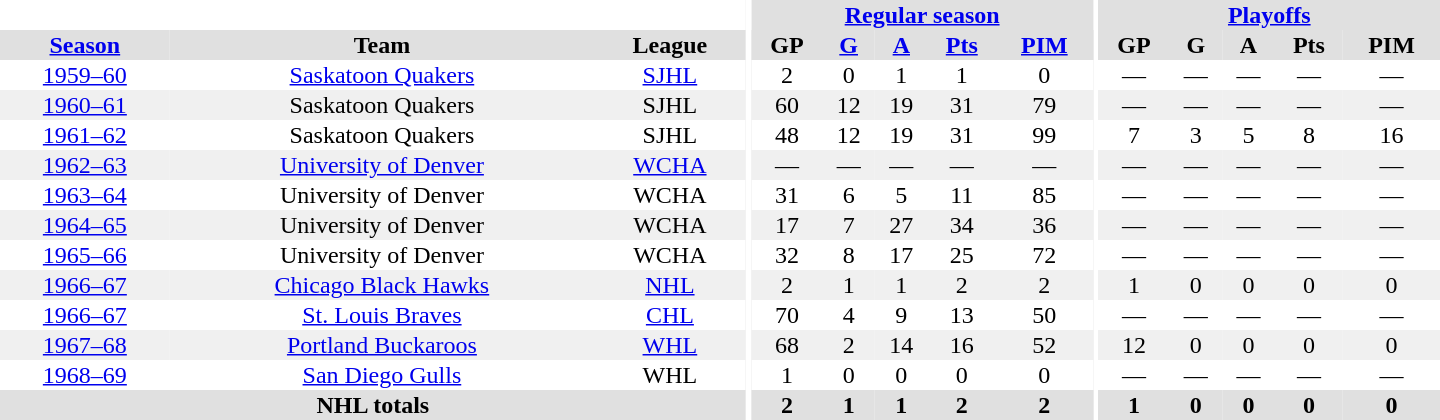<table border="0" cellpadding="1" cellspacing="0" style="text-align:center; width:60em">
<tr bgcolor="#e0e0e0">
<th colspan="3" bgcolor="#ffffff"></th>
<th rowspan="100" bgcolor="#ffffff"></th>
<th colspan="5"><a href='#'>Regular season</a></th>
<th rowspan="100" bgcolor="#ffffff"></th>
<th colspan="5"><a href='#'>Playoffs</a></th>
</tr>
<tr bgcolor="#e0e0e0">
<th><a href='#'>Season</a></th>
<th>Team</th>
<th>League</th>
<th>GP</th>
<th><a href='#'>G</a></th>
<th><a href='#'>A</a></th>
<th><a href='#'>Pts</a></th>
<th><a href='#'>PIM</a></th>
<th>GP</th>
<th>G</th>
<th>A</th>
<th>Pts</th>
<th>PIM</th>
</tr>
<tr>
<td><a href='#'>1959–60</a></td>
<td><a href='#'>Saskatoon Quakers</a></td>
<td><a href='#'>SJHL</a></td>
<td>2</td>
<td>0</td>
<td>1</td>
<td>1</td>
<td>0</td>
<td>—</td>
<td>—</td>
<td>—</td>
<td>—</td>
<td>—</td>
</tr>
<tr bgcolor="#f0f0f0">
<td><a href='#'>1960–61</a></td>
<td>Saskatoon Quakers</td>
<td>SJHL</td>
<td>60</td>
<td>12</td>
<td>19</td>
<td>31</td>
<td>79</td>
<td>—</td>
<td>—</td>
<td>—</td>
<td>—</td>
<td>—</td>
</tr>
<tr>
<td><a href='#'>1961–62</a></td>
<td>Saskatoon Quakers</td>
<td>SJHL</td>
<td>48</td>
<td>12</td>
<td>19</td>
<td>31</td>
<td>99</td>
<td>7</td>
<td>3</td>
<td>5</td>
<td>8</td>
<td>16</td>
</tr>
<tr bgcolor="#f0f0f0">
<td><a href='#'>1962–63</a></td>
<td><a href='#'>University of Denver</a></td>
<td><a href='#'>WCHA</a></td>
<td>—</td>
<td>—</td>
<td>—</td>
<td>—</td>
<td>—</td>
<td>—</td>
<td>—</td>
<td>—</td>
<td>—</td>
<td>—</td>
</tr>
<tr>
<td><a href='#'>1963–64</a></td>
<td>University of Denver</td>
<td>WCHA</td>
<td>31</td>
<td>6</td>
<td>5</td>
<td>11</td>
<td>85</td>
<td>—</td>
<td>—</td>
<td>—</td>
<td>—</td>
<td>—</td>
</tr>
<tr bgcolor="#f0f0f0">
<td><a href='#'>1964–65</a></td>
<td>University of Denver</td>
<td>WCHA</td>
<td>17</td>
<td>7</td>
<td>27</td>
<td>34</td>
<td>36</td>
<td>—</td>
<td>—</td>
<td>—</td>
<td>—</td>
<td>—</td>
</tr>
<tr>
<td><a href='#'>1965–66</a></td>
<td>University of Denver</td>
<td>WCHA</td>
<td>32</td>
<td>8</td>
<td>17</td>
<td>25</td>
<td>72</td>
<td>—</td>
<td>—</td>
<td>—</td>
<td>—</td>
<td>—</td>
</tr>
<tr bgcolor="#f0f0f0">
<td><a href='#'>1966–67</a></td>
<td><a href='#'>Chicago Black Hawks</a></td>
<td><a href='#'>NHL</a></td>
<td>2</td>
<td>1</td>
<td>1</td>
<td>2</td>
<td>2</td>
<td>1</td>
<td>0</td>
<td>0</td>
<td>0</td>
<td>0</td>
</tr>
<tr>
<td><a href='#'>1966–67</a></td>
<td><a href='#'>St. Louis Braves</a></td>
<td><a href='#'>CHL</a></td>
<td>70</td>
<td>4</td>
<td>9</td>
<td>13</td>
<td>50</td>
<td>—</td>
<td>—</td>
<td>—</td>
<td>—</td>
<td>—</td>
</tr>
<tr bgcolor="#f0f0f0">
<td><a href='#'>1967–68</a></td>
<td><a href='#'>Portland Buckaroos</a></td>
<td><a href='#'>WHL</a></td>
<td>68</td>
<td>2</td>
<td>14</td>
<td>16</td>
<td>52</td>
<td>12</td>
<td>0</td>
<td>0</td>
<td>0</td>
<td>0</td>
</tr>
<tr>
<td><a href='#'>1968–69</a></td>
<td><a href='#'>San Diego Gulls</a></td>
<td>WHL</td>
<td>1</td>
<td>0</td>
<td>0</td>
<td>0</td>
<td>0</td>
<td>—</td>
<td>—</td>
<td>—</td>
<td>—</td>
<td>—</td>
</tr>
<tr bgcolor="#e0e0e0">
<th colspan="3">NHL totals</th>
<th>2</th>
<th>1</th>
<th>1</th>
<th>2</th>
<th>2</th>
<th>1</th>
<th>0</th>
<th>0</th>
<th>0</th>
<th>0</th>
</tr>
</table>
